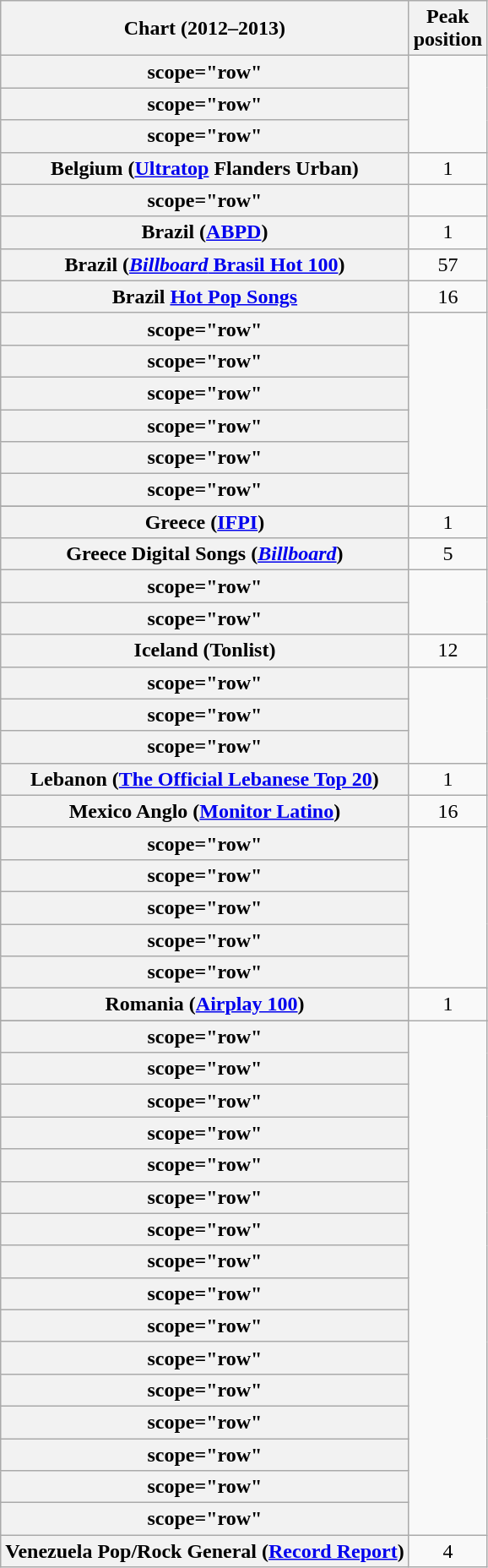<table class="wikitable sortable plainrowheaders" style="text-align:center;">
<tr>
<th scope="col">Chart (2012–2013)</th>
<th scope="col">Peak<br>position</th>
</tr>
<tr>
<th>scope="row" </th>
</tr>
<tr>
<th>scope="row" </th>
</tr>
<tr>
<th>scope="row" </th>
</tr>
<tr>
<th scope="row">Belgium (<a href='#'>Ultratop</a> Flanders Urban)</th>
<td>1</td>
</tr>
<tr>
<th>scope="row" </th>
</tr>
<tr>
<th scope=row>Brazil (<a href='#'>ABPD</a>)</th>
<td style="text-align:center;">1</td>
</tr>
<tr>
<th scope="row">Brazil (<a href='#'><em>Billboard</em> Brasil Hot 100</a>)</th>
<td>57</td>
</tr>
<tr>
<th scope="row">Brazil <a href='#'>Hot Pop Songs</a></th>
<td>16</td>
</tr>
<tr>
<th>scope="row" </th>
</tr>
<tr>
<th>scope="row" </th>
</tr>
<tr>
<th>scope="row" </th>
</tr>
<tr>
<th>scope="row" </th>
</tr>
<tr>
<th>scope="row" </th>
</tr>
<tr>
<th>scope="row" </th>
</tr>
<tr>
</tr>
<tr>
<th scope=row>Greece (<a href='#'>IFPI</a>)</th>
<td style="text-align:center;">1</td>
</tr>
<tr>
<th scope="row">Greece Digital Songs (<em><a href='#'>Billboard</a></em>)</th>
<td>5</td>
</tr>
<tr>
<th>scope="row" </th>
</tr>
<tr>
<th>scope="row" </th>
</tr>
<tr>
<th scope="row">Iceland (Tonlist)</th>
<td>12</td>
</tr>
<tr>
<th>scope="row" </th>
</tr>
<tr>
<th>scope="row" </th>
</tr>
<tr>
<th>scope="row" </th>
</tr>
<tr>
<th scope="row">Lebanon (<a href='#'>The Official Lebanese Top 20</a>)</th>
<td>1</td>
</tr>
<tr>
<th scope="row">Mexico Anglo (<a href='#'>Monitor Latino</a>)</th>
<td>16</td>
</tr>
<tr>
<th>scope="row" </th>
</tr>
<tr>
<th>scope="row" </th>
</tr>
<tr>
<th>scope="row" </th>
</tr>
<tr>
<th>scope="row" </th>
</tr>
<tr>
<th>scope="row" </th>
</tr>
<tr>
<th scope="row">Romania (<a href='#'>Airplay 100</a>)</th>
<td style="text-align:center;">1</td>
</tr>
<tr>
</tr>
<tr>
<th>scope="row" </th>
</tr>
<tr>
<th>scope="row" </th>
</tr>
<tr>
<th>scope="row" </th>
</tr>
<tr>
<th>scope="row" </th>
</tr>
<tr>
<th>scope="row" </th>
</tr>
<tr>
<th>scope="row" </th>
</tr>
<tr>
<th>scope="row" </th>
</tr>
<tr>
<th>scope="row" </th>
</tr>
<tr>
<th>scope="row" </th>
</tr>
<tr>
<th>scope="row" </th>
</tr>
<tr>
<th>scope="row" </th>
</tr>
<tr>
<th>scope="row" </th>
</tr>
<tr>
<th>scope="row" </th>
</tr>
<tr>
<th>scope="row" </th>
</tr>
<tr>
<th>scope="row" </th>
</tr>
<tr>
<th>scope="row" </th>
</tr>
<tr>
<th scope="row">Venezuela Pop/Rock General (<a href='#'>Record Report</a>)</th>
<td style="text-align:center">4</td>
</tr>
</table>
